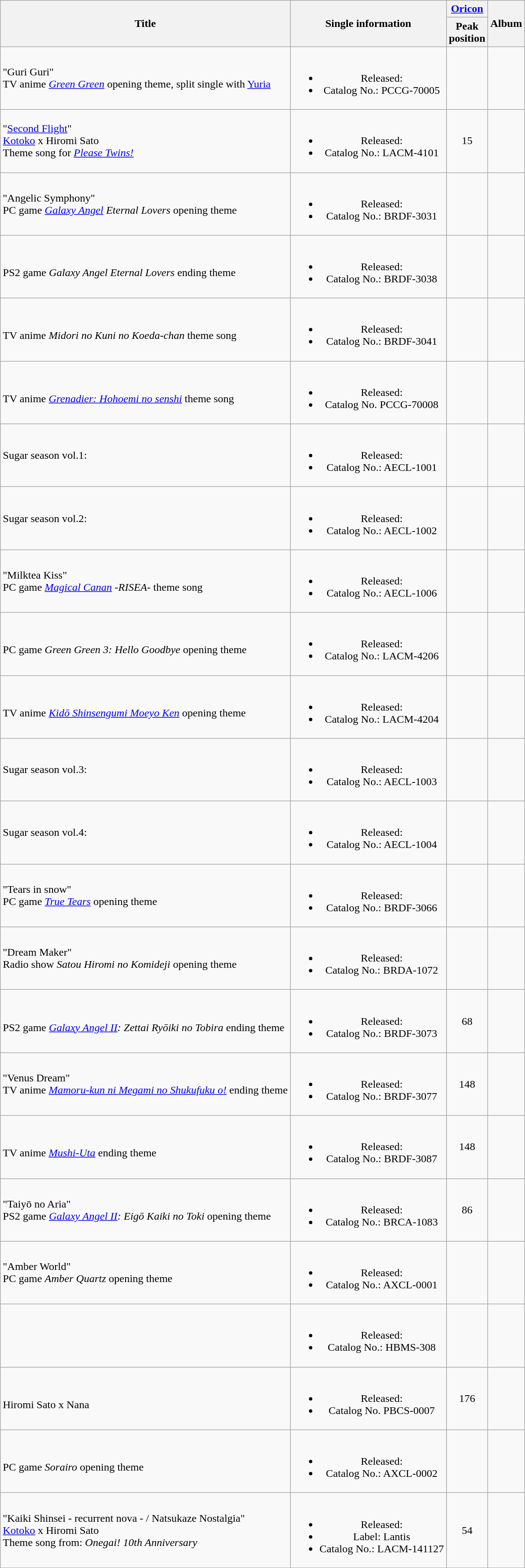<table class="wikitable plainrowheaders" style="text-align:center">
<tr>
<th rowspan=2; style=>Title</th>
<th rowspan=2;>Single information</th>
<th colspan=1; style=><a href='#'>Oricon</a></th>
<th rowspan=2;>Album</th>
</tr>
<tr>
<th style=>Peak<br>position</th>
</tr>
<tr>
<td align=left>"Guri Guri"<br>TV anime <em><a href='#'>Green Green</a></em> opening theme, split single with <a href='#'>Yuria</a></td>
<td><br><ul><li>Released: </li><li>Catalog No.: PCCG-70005</li></ul></td>
<td> </td>
<td> </td>
</tr>
<tr>
<td align=left>"<a href='#'>Second Flight</a>"<br><a href='#'>Kotoko</a> x Hiromi Sato<br>Theme song for <em><a href='#'>Please Twins!</a></em></td>
<td><br><ul><li>Released: </li><li>Catalog No.: LACM-4101</li></ul></td>
<td>15</td>
<td> </td>
</tr>
<tr>
<td align=left>"Angelic Symphony"<br> PC game <em><a href='#'>Galaxy Angel</a> Eternal Lovers</em> opening theme</td>
<td><br><ul><li>Released: </li><li>Catalog No.: BRDF-3031</li></ul></td>
<td> </td>
<td> </td>
</tr>
<tr>
<td align=left><br>PS2 game <em>Galaxy Angel Eternal Lovers</em> ending theme</td>
<td><br><ul><li>Released: </li><li>Catalog No.: BRDF-3038</li></ul></td>
<td> </td>
<td> </td>
</tr>
<tr>
<td align=left><br> TV anime <em>Midori no Kuni no Koeda-chan</em> theme song</td>
<td><br><ul><li>Released: </li><li>Catalog No.: BRDF-3041</li></ul></td>
<td> </td>
<td> </td>
</tr>
<tr>
<td align=left><br>TV anime <em><a href='#'>Grenadier: Hohoemi no senshi</a></em> theme song</td>
<td><br><ul><li>Released: </li><li>Catalog No. PCCG-70008</li></ul></td>
<td> </td>
<td> </td>
</tr>
<tr>
<td align=left>Sugar season vol.1: </td>
<td><br><ul><li>Released: </li><li>Catalog No.: AECL-1001</li></ul></td>
<td> </td>
<td> </td>
</tr>
<tr>
<td align=left>Sugar season vol.2: </td>
<td><br><ul><li>Released: </li><li>Catalog No.: AECL-1002</li></ul></td>
<td> </td>
<td> </td>
</tr>
<tr>
<td align=left>"Milktea Kiss"<br>PC game <em><a href='#'>Magical Canan</a> -RISEA-</em> theme song</td>
<td><br><ul><li>Released: </li><li>Catalog No.: AECL-1006</li></ul></td>
<td> </td>
<td> </td>
</tr>
<tr>
<td align=left><br>PC game <em>Green Green 3: Hello Goodbye</em> opening theme</td>
<td><br><ul><li>Released: </li><li>Catalog No.: LACM-4206</li></ul></td>
<td> </td>
<td> </td>
</tr>
<tr>
<td align=left><br>TV anime <em><a href='#'>Kidō Shinsengumi Moeyo Ken</a></em> opening theme</td>
<td><br><ul><li>Released: </li><li>Catalog No.: LACM-4204</li></ul></td>
<td> </td>
<td> </td>
</tr>
<tr>
<td align=left>Sugar season vol.3: </td>
<td><br><ul><li>Released: </li><li>Catalog No.: AECL-1003</li></ul></td>
<td> </td>
<td> </td>
</tr>
<tr>
<td align=left>Sugar season vol.4: </td>
<td><br><ul><li>Released: </li><li>Catalog No.: AECL-1004</li></ul></td>
<td> </td>
<td> </td>
</tr>
<tr>
<td align=left>"Tears in snow"<br>PC game <em><a href='#'>True Tears</a></em> opening theme</td>
<td><br><ul><li>Released: </li><li>Catalog No.: BRDF-3066</li></ul></td>
<td> </td>
<td> </td>
</tr>
<tr>
<td align=left>"Dream Maker"<br>Radio show <em>Satou Hiromi no Komideji</em> opening theme</td>
<td><br><ul><li>Released: </li><li>Catalog No.: BRDA-1072</li></ul></td>
<td> </td>
<td> </td>
</tr>
<tr>
<td align=left><br>PS2 game <em><a href='#'>Galaxy Angel II</a>: Zettai Ryōiki no Tobira</em> ending theme</td>
<td><br><ul><li>Released: </li><li>Catalog No.: BRDF-3073</li></ul></td>
<td>68</td>
<td> </td>
</tr>
<tr>
<td align=left>"Venus Dream"<br>TV anime <em><a href='#'>Mamoru-kun ni Megami no Shukufuku o!</a></em> ending theme</td>
<td><br><ul><li>Released: </li><li>Catalog No.: BRDF-3077</li></ul></td>
<td>148</td>
<td> </td>
</tr>
<tr>
<td align=left><br>TV anime <em><a href='#'>Mushi-Uta</a></em> ending theme</td>
<td><br><ul><li>Released: </li><li>Catalog No.: BRDF-3087</li></ul></td>
<td>148</td>
<td> </td>
</tr>
<tr>
<td align=left>"Taiyō no Aria"<br>PS2 game <em><a href='#'>Galaxy Angel II</a>: Eigō Kaiki no Toki</em> opening theme</td>
<td><br><ul><li>Released: </li><li>Catalog No.: BRCA-1083</li></ul></td>
<td>86</td>
<td> </td>
</tr>
<tr>
<td align=left>"Amber World"<br>PC game <em>Amber Quartz</em> opening theme</td>
<td><br><ul><li>Released: </li><li>Catalog No.: AXCL-0001</li></ul></td>
<td> </td>
<td> </td>
</tr>
<tr>
<td align=left></td>
<td><br><ul><li>Released: </li><li>Catalog No.: HBMS-308</li></ul></td>
<td> </td>
<td> </td>
</tr>
<tr>
<td align=left><br>Hiromi Sato x Nana</td>
<td><br><ul><li>Released: </li><li>Catalog No. PBCS-0007</li></ul></td>
<td>176</td>
<td> </td>
</tr>
<tr>
<td align=left><br>PC game <em>Sorairo</em> opening theme</td>
<td><br><ul><li>Released: </li><li>Catalog No.: AXCL-0002</li></ul></td>
<td> </td>
<td> </td>
</tr>
<tr>
<td align=left>"Kaiki Shinsei - recurrent nova - / Natsukaze Nostalgia"<br><a href='#'>Kotoko</a> x Hiromi Sato<br>Theme song from: <em>Onegai! 10th Anniversary</em></td>
<td><br><ul><li>Released: </li><li>Label: Lantis</li><li>Catalog No.: LACM-141127</li></ul></td>
<td>54</td>
<td> </td>
</tr>
<tr>
</tr>
</table>
